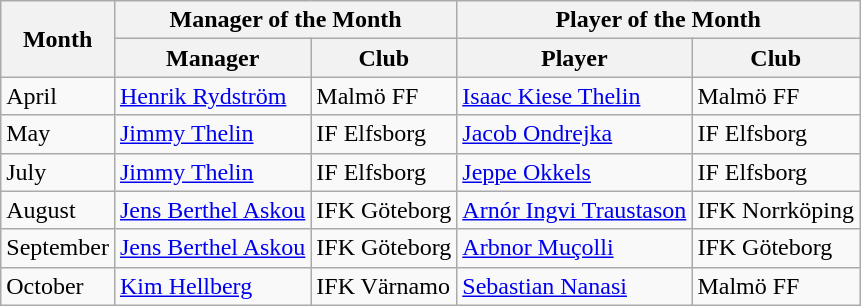<table class="wikitable">
<tr>
<th rowspan="2">Month</th>
<th colspan="2">Manager of the Month</th>
<th colspan="2">Player of the Month</th>
</tr>
<tr>
<th>Manager</th>
<th>Club</th>
<th>Player</th>
<th>Club</th>
</tr>
<tr>
<td>April</td>
<td> <a href='#'>Henrik Rydström</a></td>
<td>Malmö FF</td>
<td> <a href='#'>Isaac Kiese Thelin</a></td>
<td>Malmö FF</td>
</tr>
<tr>
<td>May</td>
<td> <a href='#'>Jimmy Thelin</a></td>
<td>IF Elfsborg</td>
<td> <a href='#'>Jacob Ondrejka</a></td>
<td>IF Elfsborg</td>
</tr>
<tr>
<td>July</td>
<td> <a href='#'>Jimmy Thelin</a></td>
<td>IF Elfsborg</td>
<td> <a href='#'>Jeppe Okkels</a></td>
<td>IF Elfsborg</td>
</tr>
<tr>
<td>August</td>
<td> <a href='#'>Jens Berthel Askou</a></td>
<td>IFK Göteborg</td>
<td> <a href='#'>Arnór Ingvi Traustason</a></td>
<td>IFK Norrköping</td>
</tr>
<tr>
<td>September</td>
<td> <a href='#'>Jens Berthel Askou</a></td>
<td>IFK Göteborg</td>
<td> <a href='#'>Arbnor Muçolli</a></td>
<td>IFK Göteborg</td>
</tr>
<tr>
<td>October</td>
<td> <a href='#'>Kim Hellberg</a></td>
<td>IFK Värnamo</td>
<td> <a href='#'>Sebastian Nanasi</a></td>
<td>Malmö FF</td>
</tr>
</table>
